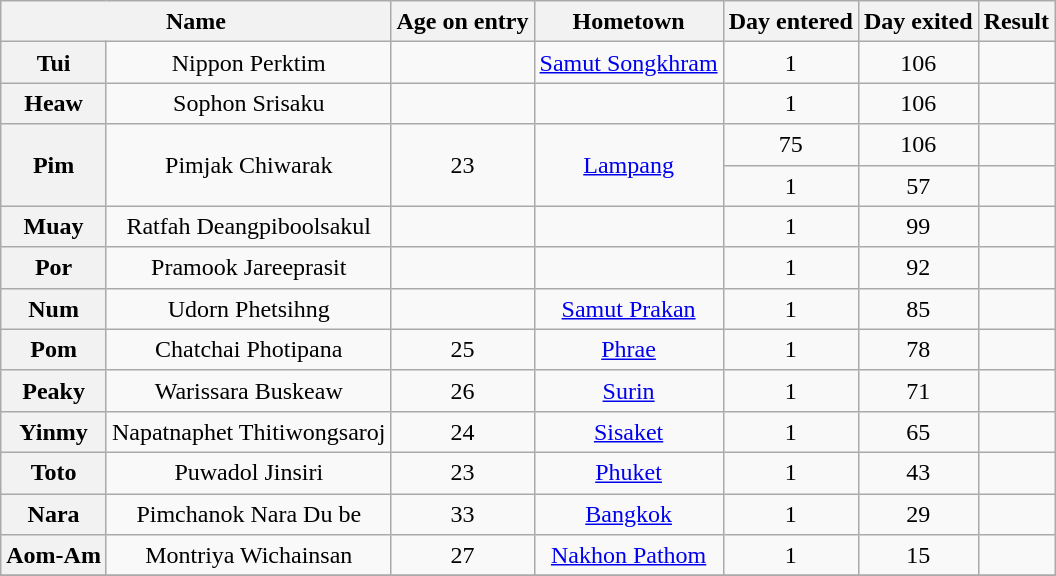<table class="wikitable sortable" style="text-align:center; line-height:20px; width:auto;">
<tr>
<th colspan="2">Name</th>
<th>Age on entry</th>
<th>Hometown</th>
<th>Day entered</th>
<th>Day exited</th>
<th>Result</th>
</tr>
<tr>
<th>Tui</th>
<td>Nippon Perktim</td>
<td></td>
<td><a href='#'>Samut Songkhram</a></td>
<td>1</td>
<td>106</td>
<td></td>
</tr>
<tr>
<th>Heaw</th>
<td>Sophon Srisaku</td>
<td></td>
<td></td>
<td>1</td>
<td>106</td>
<td></td>
</tr>
<tr rowspan="2"|>
<th rowspan="2">Pim</th>
<td rowspan="2">Pimjak Chiwarak</td>
<td rowspan="2">23</td>
<td rowspan="2"><a href='#'>Lampang</a></td>
<td>75</td>
<td>106</td>
<td></td>
</tr>
<tr>
<td>1</td>
<td>57</td>
<td></td>
</tr>
<tr>
<th>Muay</th>
<td>Ratfah Deangpiboolsakul</td>
<td></td>
<td></td>
<td>1</td>
<td>99</td>
<td></td>
</tr>
<tr>
<th>Por</th>
<td>Pramook Jareeprasit</td>
<td></td>
<td></td>
<td>1</td>
<td>92</td>
<td></td>
</tr>
<tr>
<th>Num</th>
<td>Udorn Phetsihng</td>
<td></td>
<td><a href='#'>Samut Prakan</a></td>
<td>1</td>
<td>85</td>
<td></td>
</tr>
<tr>
<th>Pom</th>
<td>Chatchai Photipana</td>
<td>25</td>
<td><a href='#'>Phrae</a></td>
<td>1</td>
<td>78</td>
<td></td>
</tr>
<tr>
<th>Peaky</th>
<td>Warissara Buskeaw</td>
<td>26</td>
<td><a href='#'>Surin</a></td>
<td>1</td>
<td>71</td>
<td></td>
</tr>
<tr>
<th>Yinmy</th>
<td>Napatnaphet Thitiwongsaroj</td>
<td>24</td>
<td><a href='#'>Sisaket</a></td>
<td>1</td>
<td>65</td>
<td></td>
</tr>
<tr>
<th>Toto</th>
<td>Puwadol Jinsiri</td>
<td>23</td>
<td><a href='#'>Phuket</a></td>
<td>1</td>
<td>43</td>
<td></td>
</tr>
<tr>
<th>Nara</th>
<td>Pimchanok Nara Du be</td>
<td>33</td>
<td><a href='#'>Bangkok</a></td>
<td>1</td>
<td>29</td>
<td></td>
</tr>
<tr>
<th>Aom-Am</th>
<td>Montriya Wichainsan</td>
<td>27</td>
<td><a href='#'>Nakhon Pathom</a></td>
<td>1</td>
<td>15</td>
<td></td>
</tr>
<tr>
</tr>
</table>
